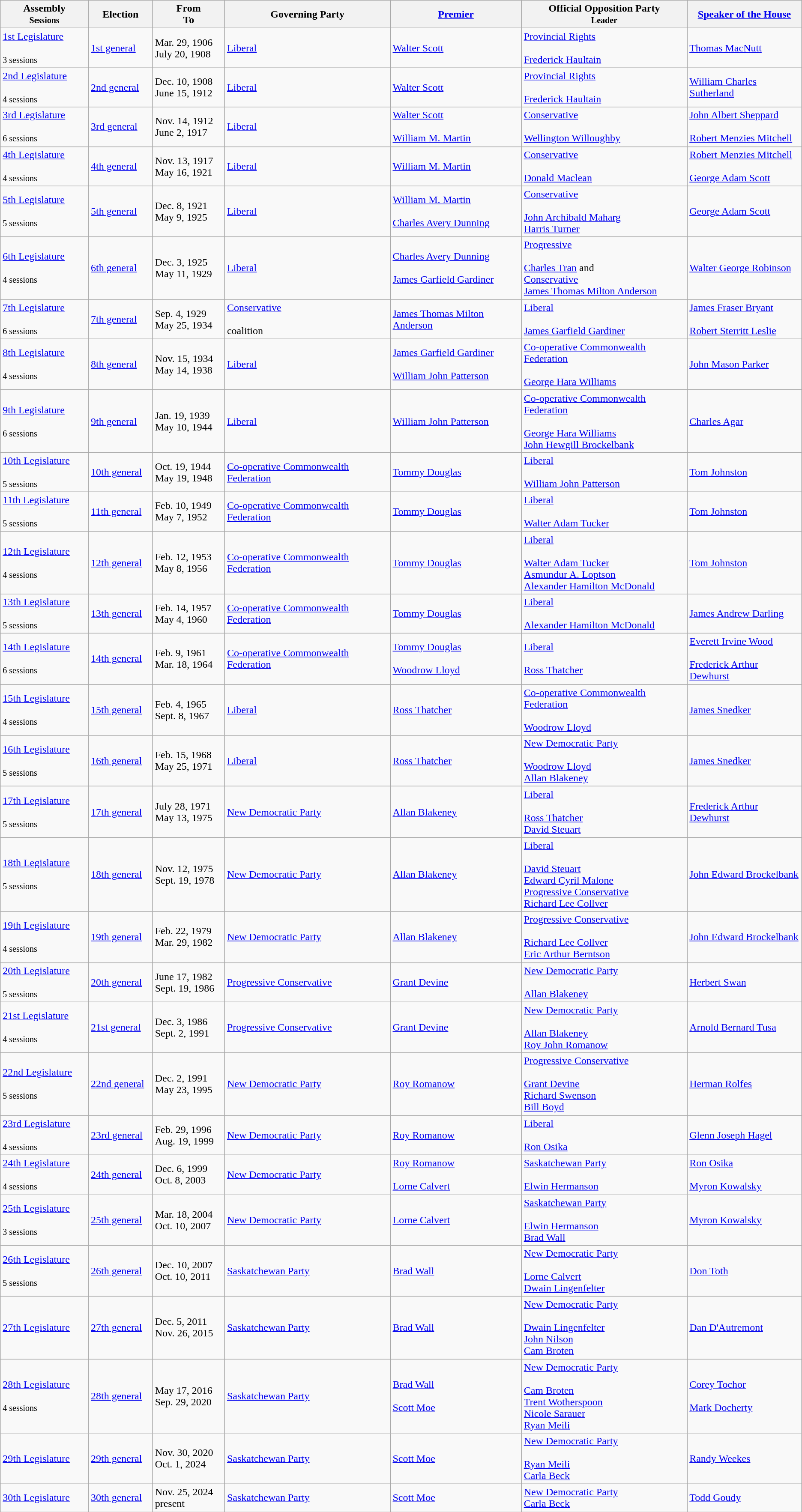<table class="wikitable" style="font-size:100%">
<tr>
<th width=11%>Assembly<br><small>Sessions</small></th>
<th width=8%>Election</th>
<th width=9%>From<br>To</th>
<th>Governing Party</th>
<th><a href='#'>Premier</a></th>
<th>Official Opposition Party<br><small>Leader</small></th>
<th><a href='#'>Speaker of the House</a></th>
</tr>
<tr>
<td><a href='#'>1st Legislature</a><br><br><small>3 sessions</small></td>
<td><a href='#'>1st general</a></td>
<td>Mar. 29, 1906 <br> July 20, 1908</td>
<td><a href='#'>Liberal</a></td>
<td><a href='#'>Walter Scott</a></td>
<td><a href='#'>Provincial Rights</a><br><br><a href='#'>Frederick Haultain</a></td>
<td><a href='#'>Thomas MacNutt</a></td>
</tr>
<tr>
<td><a href='#'>2nd Legislature</a><br><br><small>4 sessions</small></td>
<td><a href='#'>2nd general</a></td>
<td>Dec. 10, 1908 <br> June 15, 1912</td>
<td><a href='#'>Liberal</a></td>
<td><a href='#'>Walter Scott</a></td>
<td><a href='#'>Provincial Rights</a><br><br><a href='#'>Frederick Haultain</a></td>
<td><a href='#'>William Charles Sutherland</a></td>
</tr>
<tr>
<td><a href='#'>3rd Legislature</a><br><br><small>6 sessions</small></td>
<td><a href='#'>3rd general</a></td>
<td>Nov. 14, 1912 <br> June 2, 1917</td>
<td><a href='#'>Liberal</a></td>
<td><a href='#'>Walter Scott</a><br><br><a href='#'>William M. Martin</a></td>
<td><a href='#'>Conservative</a><br><br><a href='#'>Wellington Willoughby</a></td>
<td><a href='#'>John Albert Sheppard</a><br><br><a href='#'>Robert Menzies Mitchell</a></td>
</tr>
<tr>
<td><a href='#'>4th Legislature</a><br><br><small>4 sessions</small></td>
<td><a href='#'>4th general</a></td>
<td>Nov. 13, 1917 <br> May 16, 1921</td>
<td><a href='#'>Liberal</a></td>
<td><a href='#'>William M. Martin</a></td>
<td><a href='#'>Conservative</a><br><br><a href='#'>Donald Maclean</a></td>
<td><a href='#'>Robert Menzies Mitchell</a><br><br><a href='#'>George Adam Scott</a></td>
</tr>
<tr>
<td><a href='#'>5th Legislature</a><br><br><small>5 sessions</small></td>
<td><a href='#'>5th general</a></td>
<td>Dec. 8, 1921 <br> May 9, 1925</td>
<td><a href='#'>Liberal</a></td>
<td><a href='#'>William M. Martin</a><br><br><a href='#'>Charles Avery Dunning</a></td>
<td><a href='#'>Conservative</a><br><br><a href='#'>John Archibald Maharg</a><br>
<a href='#'>Harris Turner</a><br></td>
<td><a href='#'>George Adam Scott</a></td>
</tr>
<tr>
<td><a href='#'>6th Legislature</a><br><br><small>4 sessions</small></td>
<td><a href='#'>6th general</a></td>
<td>Dec. 3, 1925 <br> May 11, 1929</td>
<td><a href='#'>Liberal</a></td>
<td><a href='#'>Charles Avery Dunning</a><br><br><a href='#'>James Garfield Gardiner</a></td>
<td><a href='#'>Progressive</a><br><br><a href='#'>Charles Tran</a> and<br>
<a href='#'>Conservative</a><br>
<a href='#'>James Thomas Milton Anderson</a></td>
<td><a href='#'>Walter George Robinson</a></td>
</tr>
<tr>
<td><a href='#'>7th Legislature</a><br><br><small>6 sessions</small></td>
<td><a href='#'>7th general</a></td>
<td>Sep. 4, 1929 <br> May 25, 1934</td>
<td><a href='#'>Conservative</a><br><br>coalition</td>
<td><a href='#'>James Thomas Milton Anderson</a></td>
<td><a href='#'>Liberal</a><br><br><a href='#'>James Garfield Gardiner</a></td>
<td><a href='#'>James Fraser Bryant</a><br><br><a href='#'>Robert Sterritt Leslie</a></td>
</tr>
<tr>
<td><a href='#'>8th Legislature</a><br><br><small>4 sessions</small></td>
<td><a href='#'>8th general</a></td>
<td>Nov. 15, 1934 <br> May 14, 1938</td>
<td><a href='#'>Liberal</a></td>
<td><a href='#'>James Garfield Gardiner</a><br><br><a href='#'>William John Patterson</a></td>
<td><a href='#'>Co-operative Commonwealth Federation</a><br><br><a href='#'>George Hara Williams</a></td>
<td><a href='#'>John Mason Parker</a></td>
</tr>
<tr>
<td><a href='#'>9th Legislature</a><br><br><small>6 sessions</small></td>
<td><a href='#'>9th general</a></td>
<td>Jan. 19, 1939 <br> May 10, 1944</td>
<td><a href='#'>Liberal</a></td>
<td><a href='#'>William John Patterson</a></td>
<td><a href='#'>Co-operative Commonwealth Federation</a><br><br><a href='#'>George Hara Williams</a><br>
<a href='#'>John Hewgill Brockelbank</a></td>
<td><a href='#'>Charles Agar</a></td>
</tr>
<tr>
<td><a href='#'>10th Legislature</a><br><br><small>5 sessions</small></td>
<td><a href='#'>10th general</a></td>
<td>Oct. 19, 1944 <br> May 19, 1948</td>
<td><a href='#'>Co-operative Commonwealth Federation</a></td>
<td><a href='#'>Tommy Douglas</a></td>
<td><a href='#'>Liberal</a><br><br><a href='#'>William John Patterson</a></td>
<td><a href='#'>Tom Johnston</a></td>
</tr>
<tr>
<td><a href='#'>11th Legislature</a><br><br><small>5 sessions</small></td>
<td><a href='#'>11th general</a></td>
<td>Feb. 10, 1949 <br> May 7, 1952</td>
<td><a href='#'>Co-operative Commonwealth Federation</a></td>
<td><a href='#'>Tommy Douglas</a></td>
<td><a href='#'>Liberal</a><br><br><a href='#'>Walter Adam Tucker</a></td>
<td><a href='#'>Tom Johnston</a></td>
</tr>
<tr>
<td><a href='#'>12th Legislature</a><br><br><small>4 sessions</small></td>
<td><a href='#'>12th general</a></td>
<td>Feb. 12, 1953 <br> May 8, 1956</td>
<td><a href='#'>Co-operative Commonwealth Federation</a></td>
<td><a href='#'>Tommy Douglas</a></td>
<td><a href='#'>Liberal</a><br><br><a href='#'>Walter Adam Tucker</a><br>
<a href='#'>Asmundur A. Loptson</a><br>
<a href='#'>Alexander Hamilton McDonald</a></td>
<td><a href='#'>Tom Johnston</a></td>
</tr>
<tr>
<td><a href='#'>13th Legislature</a><br><br><small>5 sessions</small></td>
<td><a href='#'>13th general</a></td>
<td>Feb. 14, 1957<br> May 4, 1960</td>
<td><a href='#'>Co-operative Commonwealth Federation</a></td>
<td><a href='#'>Tommy Douglas</a></td>
<td><a href='#'>Liberal</a><br><br><a href='#'>Alexander Hamilton McDonald</a></td>
<td><a href='#'>James Andrew Darling</a></td>
</tr>
<tr>
<td><a href='#'>14th Legislature</a><br><br><small>6 sessions</small></td>
<td><a href='#'>14th general</a></td>
<td>Feb. 9, 1961<br> Mar. 18, 1964</td>
<td><a href='#'>Co-operative Commonwealth Federation</a></td>
<td><a href='#'>Tommy Douglas</a><br><br><a href='#'>Woodrow Lloyd</a></td>
<td><a href='#'>Liberal</a><br><br><a href='#'>Ross Thatcher</a></td>
<td><a href='#'>Everett Irvine Wood</a><br><br><a href='#'>Frederick Arthur Dewhurst</a></td>
</tr>
<tr>
<td><a href='#'>15th Legislature</a><br><br><small>4 sessions</small></td>
<td><a href='#'>15th general</a></td>
<td>Feb. 4, 1965<br> Sept. 8, 1967</td>
<td><a href='#'>Liberal</a></td>
<td><a href='#'>Ross Thatcher</a></td>
<td><a href='#'>Co-operative Commonwealth Federation</a><br><br><a href='#'>Woodrow Lloyd</a></td>
<td><a href='#'>James Snedker</a></td>
</tr>
<tr>
<td><a href='#'>16th Legislature</a><br><br><small>5 sessions</small></td>
<td><a href='#'>16th general</a></td>
<td>Feb. 15, 1968<br> May 25, 1971</td>
<td><a href='#'>Liberal</a></td>
<td><a href='#'>Ross Thatcher</a></td>
<td><a href='#'>New Democratic Party</a><br><br><a href='#'>Woodrow Lloyd</a><br>
<a href='#'>Allan Blakeney</a></td>
<td><a href='#'>James Snedker</a></td>
</tr>
<tr>
<td><a href='#'>17th Legislature</a><br><br><small>5 sessions</small></td>
<td><a href='#'>17th general</a></td>
<td>July 28, 1971<br> May 13, 1975</td>
<td><a href='#'>New Democratic Party</a></td>
<td><a href='#'>Allan Blakeney</a></td>
<td><a href='#'>Liberal</a><br><br><a href='#'>Ross Thatcher</a><br>
<a href='#'>David Steuart</a></td>
<td><a href='#'>Frederick Arthur Dewhurst</a></td>
</tr>
<tr>
<td><a href='#'>18th Legislature</a><br><br><small>5 sessions</small></td>
<td><a href='#'>18th general</a></td>
<td>Nov. 12, 1975<br> Sept. 19, 1978</td>
<td><a href='#'>New Democratic Party</a></td>
<td><a href='#'>Allan Blakeney</a></td>
<td><a href='#'>Liberal</a><br><br><a href='#'>David Steuart</a><br>
<a href='#'>Edward Cyril Malone</a><br><a href='#'>Progressive Conservative</a><br>
<a href='#'>Richard Lee Collver</a></td>
<td><a href='#'>John Edward Brockelbank</a></td>
</tr>
<tr>
<td><a href='#'>19th Legislature</a><br><br><small>4 sessions</small></td>
<td><a href='#'>19th general</a></td>
<td>Feb. 22, 1979<br> Mar. 29, 1982</td>
<td><a href='#'>New Democratic Party</a></td>
<td><a href='#'>Allan Blakeney</a></td>
<td><a href='#'>Progressive Conservative</a><br><br><a href='#'>Richard Lee Collver</a><br>
<a href='#'>Eric Arthur Berntson</a></td>
<td><a href='#'>John Edward Brockelbank</a></td>
</tr>
<tr>
<td><a href='#'>20th Legislature</a><br><br><small>5 sessions</small></td>
<td><a href='#'>20th general</a></td>
<td>June 17, 1982<br> Sept. 19, 1986</td>
<td><a href='#'>Progressive Conservative</a></td>
<td><a href='#'>Grant Devine</a></td>
<td><a href='#'>New Democratic Party</a><br><br><a href='#'>Allan Blakeney</a></td>
<td><a href='#'>Herbert Swan</a></td>
</tr>
<tr>
<td><a href='#'>21st Legislature</a><br><br><small>4 sessions</small></td>
<td><a href='#'>21st general</a></td>
<td>Dec. 3, 1986<br> Sept. 2, 1991</td>
<td><a href='#'>Progressive Conservative</a></td>
<td><a href='#'>Grant Devine</a></td>
<td><a href='#'>New Democratic Party</a><br><br><a href='#'>Allan Blakeney</a><br>
<a href='#'>Roy John Romanow</a></td>
<td><a href='#'>Arnold Bernard Tusa</a></td>
</tr>
<tr>
<td><a href='#'>22nd Legislature</a><br><br><small>5 sessions</small></td>
<td><a href='#'>22nd general</a></td>
<td>Dec. 2, 1991<br> May 23, 1995</td>
<td><a href='#'>New Democratic Party</a></td>
<td><a href='#'>Roy Romanow</a></td>
<td><a href='#'>Progressive Conservative</a><br><br><a href='#'>Grant Devine</a><br>
<a href='#'>Richard Swenson</a><br>
<a href='#'>Bill Boyd</a></td>
<td><a href='#'>Herman Rolfes</a></td>
</tr>
<tr>
<td><a href='#'>23rd Legislature</a><br><br><small>4 sessions</small></td>
<td><a href='#'>23rd general</a></td>
<td>Feb. 29, 1996<br> Aug. 19, 1999</td>
<td><a href='#'>New Democratic Party</a></td>
<td><a href='#'>Roy Romanow</a></td>
<td><a href='#'>Liberal</a><br><br><a href='#'>Ron Osika</a></td>
<td><a href='#'>Glenn Joseph Hagel</a></td>
</tr>
<tr>
<td><a href='#'>24th Legislature</a><br><br><small>4 sessions</small></td>
<td><a href='#'>24th general</a></td>
<td>Dec. 6, 1999 <br> Oct. 8, 2003</td>
<td><a href='#'>New Democratic Party</a></td>
<td><a href='#'>Roy Romanow</a><br><br><a href='#'>Lorne Calvert</a></td>
<td><a href='#'>Saskatchewan Party</a><br><br><a href='#'>Elwin Hermanson</a></td>
<td><a href='#'>Ron Osika</a><br><br><a href='#'>Myron Kowalsky</a></td>
</tr>
<tr>
<td><a href='#'>25th Legislature</a><br><br><small>3 sessions</small></td>
<td><a href='#'>25th general</a></td>
<td>Mar. 18, 2004 <br> Oct. 10, 2007</td>
<td><a href='#'>New Democratic Party</a></td>
<td><a href='#'>Lorne Calvert</a></td>
<td><a href='#'>Saskatchewan Party</a><br><br><a href='#'>Elwin Hermanson</a><br>
<a href='#'>Brad Wall</a></td>
<td><a href='#'>Myron Kowalsky</a></td>
</tr>
<tr>
<td><a href='#'>26th Legislature</a><br><br><small>5 sessions</small></td>
<td><a href='#'>26th general</a></td>
<td>Dec. 10, 2007 <br> Oct. 10, 2011</td>
<td><a href='#'>Saskatchewan Party</a></td>
<td><a href='#'>Brad Wall</a></td>
<td><a href='#'>New Democratic Party</a><br><br><a href='#'>Lorne Calvert</a><br>
<a href='#'>Dwain Lingenfelter</a></td>
<td><a href='#'>Don Toth</a></td>
</tr>
<tr>
<td><a href='#'>27th Legislature</a><br></td>
<td><a href='#'>27th general</a></td>
<td>Dec. 5, 2011 <br> Nov. 26, 2015</td>
<td><a href='#'>Saskatchewan Party</a></td>
<td><a href='#'>Brad Wall</a></td>
<td><a href='#'>New Democratic Party</a><br><br><a href='#'>Dwain Lingenfelter</a><br>
<a href='#'>John Nilson</a><br>
<a href='#'>Cam Broten</a><br></td>
<td><a href='#'>Dan D'Autremont</a></td>
</tr>
<tr>
<td><a href='#'>28th Legislature</a><br><br><small>4 sessions</small></td>
<td><a href='#'>28th general</a></td>
<td>May 17, 2016 <br> Sep. 29, 2020</td>
<td><a href='#'>Saskatchewan Party</a></td>
<td><a href='#'>Brad Wall</a><br><br><a href='#'>Scott Moe</a></td>
<td><a href='#'>New Democratic Party</a><br><br><a href='#'>Cam Broten</a><br>
<a href='#'>Trent Wotherspoon</a><br>
<a href='#'>Nicole Sarauer</a><br>
<a href='#'>Ryan Meili</a></td>
<td><a href='#'>Corey Tochor</a><br><br><a href='#'>Mark Docherty</a></td>
</tr>
<tr>
<td><a href='#'>29th Legislature</a></td>
<td><a href='#'>29th general</a></td>
<td>Nov. 30, 2020 <br> Oct. 1, 2024</td>
<td><a href='#'>Saskatchewan Party</a></td>
<td><a href='#'>Scott Moe</a></td>
<td><a href='#'>New Democratic Party</a><br><br><a href='#'>Ryan Meili</a><br><a href='#'>Carla Beck</a></td>
<td><a href='#'>Randy Weekes</a></td>
</tr>
<tr>
<td><a href='#'>30th Legislature</a></td>
<td><a href='#'>30th general</a></td>
<td>Nov. 25, 2024 <br> present</td>
<td><a href='#'>Saskatchewan Party</a></td>
<td><a href='#'>Scott Moe</a></td>
<td><a href='#'>New Democratic Party</a><br><a href='#'>Carla Beck</a></td>
<td><a href='#'>Todd Goudy</a></td>
</tr>
</table>
